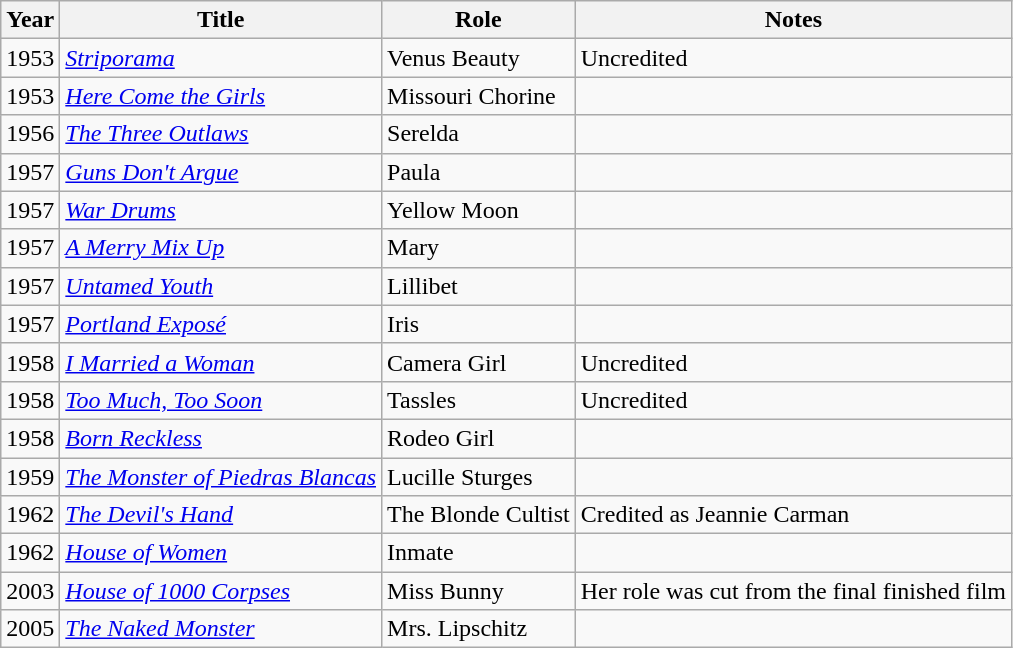<table class="wikitable sortable plainrowheaders">
<tr style="text-align:center;">
<th scope="col">Year</th>
<th scope="col">Title</th>
<th scope="col">Role</th>
<th scope="col">Notes</th>
</tr>
<tr>
<td>1953</td>
<td><em><a href='#'>Striporama</a></em></td>
<td>Venus Beauty</td>
<td>Uncredited</td>
</tr>
<tr>
<td>1953</td>
<td><em><a href='#'>Here Come the Girls</a></em></td>
<td>Missouri Chorine</td>
<td></td>
</tr>
<tr>
<td>1956</td>
<td><em><a href='#'>The Three Outlaws</a></em></td>
<td>Serelda</td>
<td></td>
</tr>
<tr>
<td>1957</td>
<td><em><a href='#'>Guns Don't Argue</a></em></td>
<td>Paula</td>
<td></td>
</tr>
<tr>
<td>1957</td>
<td><em><a href='#'>War Drums</a></em></td>
<td>Yellow Moon</td>
<td></td>
</tr>
<tr>
<td>1957</td>
<td><em><a href='#'>A Merry Mix Up</a></em></td>
<td>Mary</td>
<td></td>
</tr>
<tr>
<td>1957</td>
<td><em><a href='#'>Untamed Youth</a></em></td>
<td>Lillibet</td>
<td></td>
</tr>
<tr>
<td>1957</td>
<td><em><a href='#'>Portland Exposé</a></em></td>
<td>Iris</td>
<td></td>
</tr>
<tr>
<td>1958</td>
<td><em><a href='#'>I Married a Woman</a></em></td>
<td>Camera Girl</td>
<td>Uncredited</td>
</tr>
<tr>
<td>1958</td>
<td><em><a href='#'>Too Much, Too Soon</a></em></td>
<td>Tassles</td>
<td>Uncredited</td>
</tr>
<tr>
<td>1958</td>
<td><em><a href='#'>Born Reckless</a></em></td>
<td>Rodeo Girl</td>
<td></td>
</tr>
<tr>
<td>1959</td>
<td><em><a href='#'>The Monster of Piedras Blancas</a></em></td>
<td>Lucille Sturges</td>
<td></td>
</tr>
<tr>
<td>1962</td>
<td><em><a href='#'>The Devil's Hand</a></em></td>
<td>The Blonde Cultist</td>
<td>Credited as Jeannie Carman</td>
</tr>
<tr>
<td>1962</td>
<td><em><a href='#'>House of Women</a></em></td>
<td>Inmate</td>
<td></td>
</tr>
<tr>
<td>2003</td>
<td><em><a href='#'>House of 1000 Corpses</a></em></td>
<td>Miss Bunny</td>
<td>Her role was cut from the final finished film</td>
</tr>
<tr>
<td>2005</td>
<td><em><a href='#'>The Naked Monster</a></em></td>
<td>Mrs. Lipschitz</td>
<td></td>
</tr>
</table>
